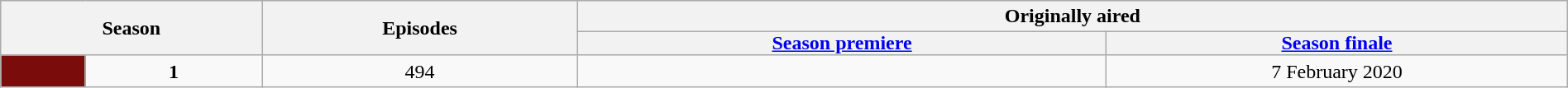<table class="wikitable" style="width:100%; text-align:center">
<tr>
<th style="padding: 0 8px;" colspan="2" rowspan="2">Season</th>
<th style="padding: 0 8px;" rowspan="2">Episodes</th>
<th colspan="2">Originally aired</th>
</tr>
<tr>
<th style="padding: 0 8px;"><a href='#'>Season premiere</a></th>
<th style="padding: 0 8px;"><a href='#'>Season finale</a></th>
</tr>
<tr>
<td style="background:#7b0c0c"></td>
<td><strong>1</strong></td>
<td>494</td>
<td></td>
<td>7 February 2020</td>
</tr>
</table>
